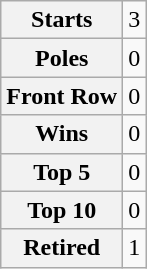<table class="wikitable" style="text-align:center">
<tr>
<th>Starts</th>
<td>3</td>
</tr>
<tr>
<th>Poles</th>
<td>0</td>
</tr>
<tr>
<th>Front Row</th>
<td>0</td>
</tr>
<tr>
<th>Wins</th>
<td>0</td>
</tr>
<tr>
<th>Top 5</th>
<td>0</td>
</tr>
<tr>
<th>Top 10</th>
<td>0</td>
</tr>
<tr>
<th>Retired</th>
<td>1</td>
</tr>
</table>
